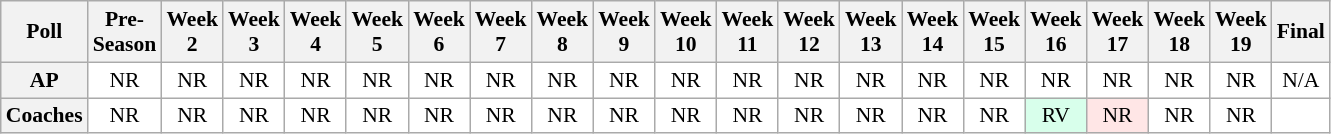<table class="wikitable" style="white-space:nowrap;font-size:90%">
<tr>
<th>Poll</th>
<th>Pre-<br>Season</th>
<th>Week<br>2</th>
<th>Week<br>3</th>
<th>Week<br>4</th>
<th>Week<br>5</th>
<th>Week<br>6</th>
<th>Week<br>7</th>
<th>Week<br>8</th>
<th>Week<br>9</th>
<th>Week<br>10</th>
<th>Week<br>11</th>
<th>Week<br>12</th>
<th>Week<br>13</th>
<th>Week<br>14</th>
<th>Week<br>15</th>
<th>Week<br>16</th>
<th>Week<br>17</th>
<th>Week<br>18</th>
<th>Week<br>19</th>
<th>Final</th>
</tr>
<tr style="text-align:center;">
<th>AP</th>
<td style="background:#FFF;">NR</td>
<td style="background:#FFF;">NR</td>
<td style="background:#FFF;">NR</td>
<td style="background:#FFF;">NR</td>
<td style="background:#FFF;">NR</td>
<td style="background:#FFF;">NR</td>
<td style="background:#FFF;">NR</td>
<td style="background:#FFF;">NR</td>
<td style="background:#FFF;">NR</td>
<td style="background:#FFF;">NR</td>
<td style="background:#FFF;">NR</td>
<td style="background:#FFF;">NR</td>
<td style="background:#FFF;">NR</td>
<td style="background:#FFF;">NR</td>
<td style="background:#FFF;">NR</td>
<td style="background:#FFF;">NR</td>
<td style="background:#FFF;">NR</td>
<td style="background:#FFF;">NR</td>
<td style="background:#FFF;">NR</td>
<td style="background:#FFF;">N/A</td>
</tr>
<tr style="text-align:center;">
<th>Coaches</th>
<td style="background:#FFF;">NR</td>
<td style="background:#FFF;">NR</td>
<td style="background:#FFF;">NR</td>
<td style="background:#FFF;">NR</td>
<td style="background:#FFF;">NR</td>
<td style="background:#FFF;">NR</td>
<td style="background:#FFF;">NR</td>
<td style="background:#FFF;">NR</td>
<td style="background:#FFF;">NR</td>
<td style="background:#FFF;">NR</td>
<td style="background:#FFF;">NR</td>
<td style="background:#FFF;">NR</td>
<td style="background:#FFF;">NR</td>
<td style="background:#FFF;">NR</td>
<td style="background:#FFF;">NR</td>
<td style="background:#D8FFEB;">RV</td>
<td style="background:#FFE6E6;">NR</td>
<td style="background:#FFF;">NR</td>
<td style="background:#FFF;">NR</td>
<td style="background:#FFF;"></td>
</tr>
</table>
